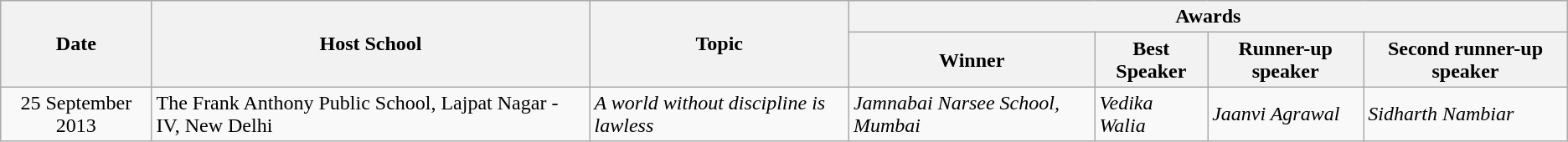<table class="wikitable">
<tr>
<th rowspan="2">Date</th>
<th rowspan="2">Host School</th>
<th rowspan="2">Topic</th>
<th colspan="4">Awards</th>
</tr>
<tr>
<th>Winner</th>
<th>Best Speaker</th>
<th>Runner-up speaker</th>
<th>Second runner-up speaker</th>
</tr>
<tr>
<td align="center">25 September 2013</td>
<td>The Frank Anthony Public School, Lajpat Nagar - IV, New Delhi</td>
<td><em>A world without discipline is lawless</em></td>
<td><em>Jamnabai Narsee School, Mumbai</em></td>
<td><em>Vedika Walia</em></td>
<td><em>Jaanvi Agrawal</em></td>
<td><em>Sidharth Nambiar</em></td>
</tr>
</table>
